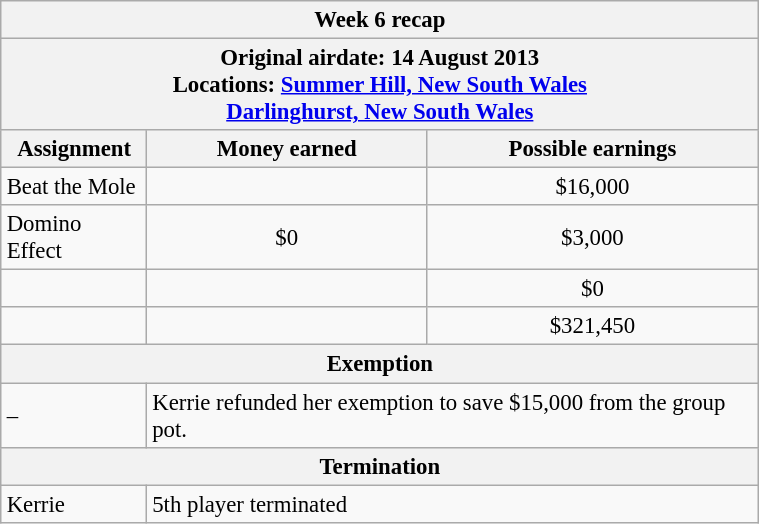<table class="wikitable" style="font-size: 95%; margin: 10px" align="right" width="40%">
<tr>
<th colspan=3>Week 6 recap</th>
</tr>
<tr>
<th colspan=3>Original airdate: 14 August 2013<br>Locations: <a href='#'>Summer Hill, New South Wales</a><br><a href='#'>Darlinghurst, New South Wales</a></th>
</tr>
<tr>
<th>Assignment</th>
<th>Money earned</th>
<th>Possible earnings</th>
</tr>
<tr>
<td>Beat the Mole</td>
<td align="center"></td>
<td align="center">$16,000</td>
</tr>
<tr>
<td>Domino Effect</td>
<td align="center">$0</td>
<td align="center">$3,000</td>
</tr>
<tr>
<td></td>
<td align="center"></td>
<td align="center">$0</td>
</tr>
<tr>
<td><strong></strong></td>
<td align="center"><strong></strong></td>
<td align="center">$321,450</td>
</tr>
<tr>
<th colspan=3>Exemption</th>
</tr>
<tr>
<td>–</td>
<td colspan=2>Kerrie refunded her exemption to save $15,000 from the group pot.</td>
</tr>
<tr>
<th colspan=3>Termination</th>
</tr>
<tr>
<td>Kerrie</td>
<td colspan=2>5th player terminated</td>
</tr>
</table>
